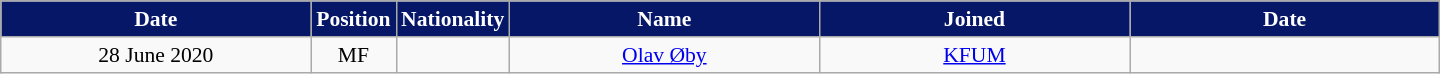<table class="wikitable"  style="text-align:center; font-size:90%; ">
<tr>
<th style="background:#071767; color:white; width:200px;">Date</th>
<th style="background:#071767; color:white; width:50px;">Position</th>
<th style="background:#071767; color:white; width:50px;">Nationality</th>
<th style="background:#071767; color:white; width:200px;">Name</th>
<th style="background:#071767; color:white; width:200px;">Joined</th>
<th style="background:#071767; color:white; width:200px;">Date</th>
</tr>
<tr>
<td>28 June 2020</td>
<td>MF</td>
<td></td>
<td><a href='#'>Olav Øby</a></td>
<td><a href='#'>KFUM</a></td>
<td></td>
</tr>
</table>
